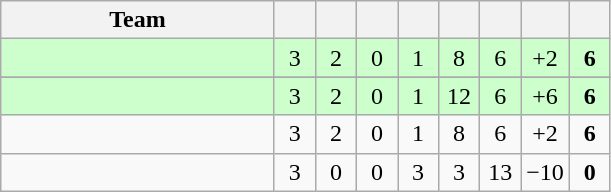<table class="wikitable" style="text-align: center;">
<tr>
<th width=175>Team</th>
<th width=20></th>
<th width=20></th>
<th width=20></th>
<th width=20></th>
<th width=20></th>
<th width=20></th>
<th width=20></th>
<th width=20></th>
</tr>
<tr bgcolor="#ccffcc">
<td style="text-align:left;"></td>
<td>3</td>
<td>2</td>
<td>0</td>
<td>1</td>
<td>8</td>
<td>6</td>
<td>+2</td>
<td><strong>6</strong></td>
</tr>
<tr align=center>
</tr>
<tr bgcolor="#ccffcc">
<td style="text-align:left;"><em></em></td>
<td>3</td>
<td>2</td>
<td>0</td>
<td>1</td>
<td>12</td>
<td>6</td>
<td>+6</td>
<td><strong>6</strong></td>
</tr>
<tr align=center>
<td style="text-align:left;"></td>
<td>3</td>
<td>2</td>
<td>0</td>
<td>1</td>
<td>8</td>
<td>6</td>
<td>+2</td>
<td><strong>6</strong></td>
</tr>
<tr align=center>
<td style="text-align:left;"></td>
<td>3</td>
<td>0</td>
<td>0</td>
<td>3</td>
<td>3</td>
<td>13</td>
<td>−10</td>
<td><strong>0</strong></td>
</tr>
</table>
